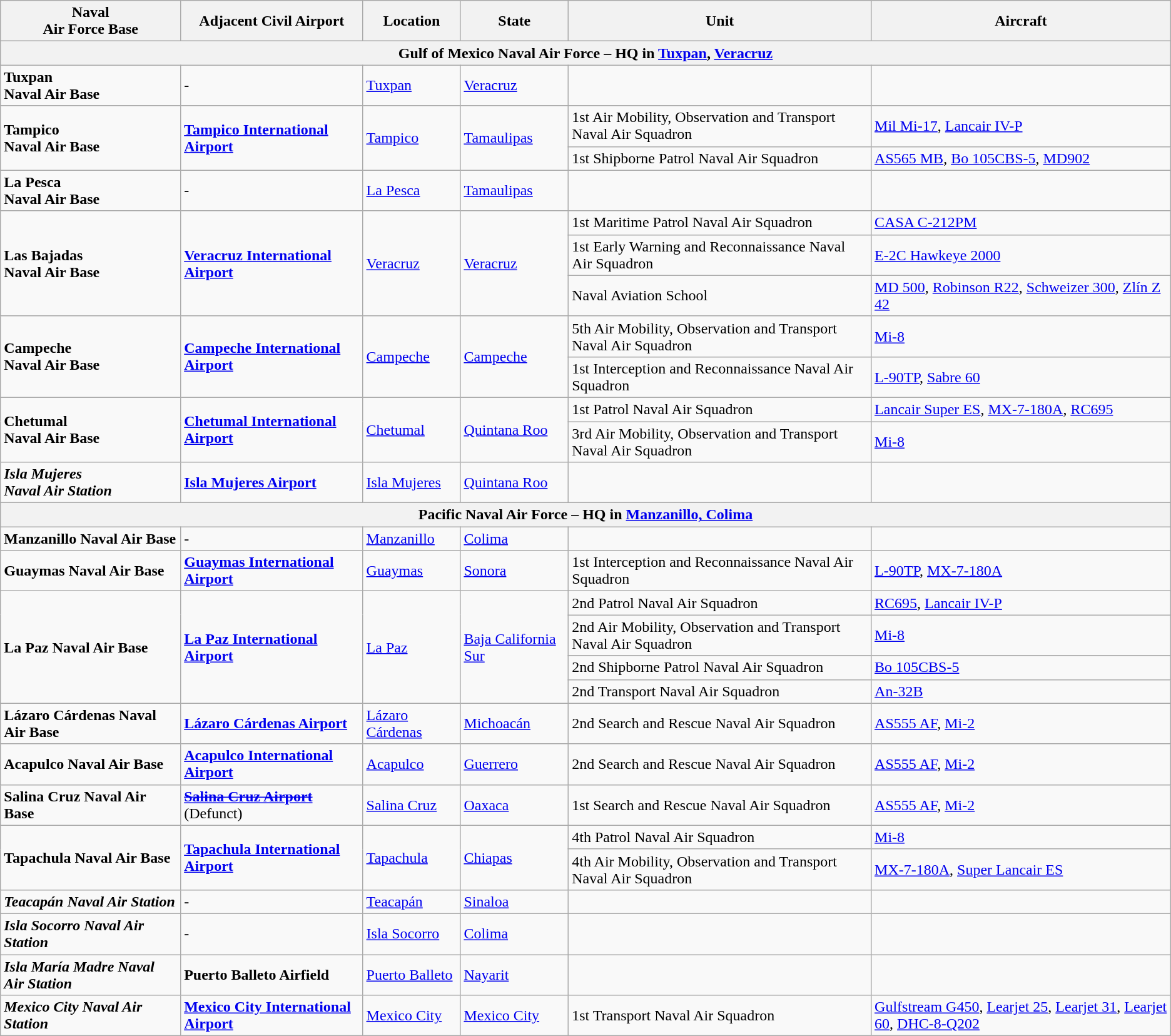<table class="wikitable sortable" align="center">
<tr>
<th>Naval<br>Air Force Base</th>
<th>Adjacent Civil Airport</th>
<th>Location</th>
<th>State</th>
<th>Unit</th>
<th>Aircraft</th>
</tr>
<tr>
<th colspan="6"><strong>Gulf of Mexico Naval Air Force</strong> <strong>– HQ in <a href='#'>Tuxpan</a>, <a href='#'>Veracruz</a></strong></th>
</tr>
<tr>
<td><strong>Tuxpan</strong><br><strong>Naval Air Base</strong></td>
<td>-</td>
<td><a href='#'>Tuxpan</a></td>
<td><a href='#'>Veracruz</a></td>
<td></td>
<td></td>
</tr>
<tr>
<td rowspan="2"><strong>Tampico</strong><br><strong>Naval Air Base</strong></td>
<td rowspan="2"><a href='#'><strong>Tampico International Airport</strong></a></td>
<td rowspan="2"><a href='#'>Tampico</a></td>
<td rowspan="2"><a href='#'>Tamaulipas</a></td>
<td>1st Air Mobility, Observation and Transport Naval Air Squadron</td>
<td><a href='#'>Mil Mi-17</a>, <a href='#'>Lancair IV-P</a></td>
</tr>
<tr>
<td>1st Shipborne Patrol Naval Air Squadron</td>
<td><a href='#'>AS565 MB</a>, <a href='#'>Bo 105CBS-5</a>, <a href='#'>MD902</a></td>
</tr>
<tr>
<td><strong>La Pesca</strong><br><strong>Naval Air Base</strong></td>
<td>-</td>
<td><a href='#'>La Pesca</a></td>
<td><a href='#'>Tamaulipas</a></td>
<td></td>
<td></td>
</tr>
<tr>
<td rowspan="3"><strong>Las Bajadas</strong><br><strong>Naval Air Base</strong></td>
<td rowspan="3"><a href='#'><strong>Veracruz International Airport</strong></a></td>
<td rowspan="3"><a href='#'>Veracruz</a></td>
<td rowspan="3"><a href='#'>Veracruz</a></td>
<td>1st Maritime Patrol Naval Air Squadron</td>
<td><a href='#'>CASA C-212PM</a></td>
</tr>
<tr>
<td>1st Early Warning and Reconnaissance Naval Air Squadron</td>
<td><a href='#'>E-2C Hawkeye 2000</a></td>
</tr>
<tr>
<td>Naval Aviation School</td>
<td><a href='#'>MD 500</a>, <a href='#'>Robinson R22</a>, <a href='#'>Schweizer 300</a>, <a href='#'>Zlín Z 42</a></td>
</tr>
<tr>
<td rowspan="2"><strong>Campeche</strong><br><strong>Naval Air Base</strong></td>
<td rowspan="2"><a href='#'><strong>Campeche International Airport</strong></a></td>
<td rowspan="2"><a href='#'>Campeche</a></td>
<td rowspan="2"><a href='#'>Campeche</a></td>
<td>5th Air Mobility, Observation and Transport Naval Air Squadron</td>
<td><a href='#'>Mi-8</a></td>
</tr>
<tr>
<td>1st Interception and Reconnaissance Naval Air Squadron</td>
<td><a href='#'>L-90TP</a>, <a href='#'>Sabre 60</a></td>
</tr>
<tr>
<td rowspan="2"><strong>Chetumal</strong><br><strong>Naval Air Base</strong></td>
<td rowspan="2"><a href='#'><strong>Chetumal International Airport</strong></a></td>
<td rowspan="2"><a href='#'>Chetumal</a></td>
<td rowspan="2"><a href='#'>Quintana Roo</a></td>
<td>1st Patrol Naval Air Squadron</td>
<td><a href='#'>Lancair Super ES</a>, <a href='#'>MX-7-180A</a>, <a href='#'>RC695</a></td>
</tr>
<tr>
<td>3rd Air Mobility, Observation and Transport Naval Air Squadron</td>
<td><a href='#'>Mi-8</a></td>
</tr>
<tr>
<td><strong><em>Isla Mujeres</em></strong><br><strong><em>Naval Air Station</em></strong></td>
<td><a href='#'><strong>Isla Mujeres Airport</strong></a></td>
<td><a href='#'>Isla Mujeres</a></td>
<td><a href='#'>Quintana Roo</a></td>
<td></td>
<td></td>
</tr>
<tr>
<th colspan="6"><strong>Pacific Naval Air Force</strong> <strong>– HQ in <a href='#'>Manzanillo, Colima</a></strong></th>
</tr>
<tr>
<td><strong>Manzanillo Naval Air Base</strong></td>
<td>-</td>
<td><a href='#'>Manzanillo</a></td>
<td><a href='#'>Colima</a></td>
<td></td>
<td></td>
</tr>
<tr>
<td><strong>Guaymas Naval Air Base</strong></td>
<td><a href='#'><strong>Guaymas International Airport</strong></a></td>
<td><a href='#'>Guaymas</a></td>
<td><a href='#'>Sonora</a></td>
<td>1st Interception and Reconnaissance Naval Air Squadron</td>
<td><a href='#'>L-90TP</a>, <a href='#'>MX-7-180A</a></td>
</tr>
<tr>
<td rowspan="4"><strong>La Paz Naval Air Base</strong></td>
<td rowspan="4"><a href='#'><strong>La Paz International Airport</strong></a></td>
<td rowspan="4"><a href='#'>La Paz</a></td>
<td rowspan="4"><a href='#'>Baja California Sur</a></td>
<td>2nd Patrol Naval Air Squadron</td>
<td><a href='#'>RC695</a>, <a href='#'>Lancair IV-P</a></td>
</tr>
<tr>
<td>2nd Air Mobility, Observation and Transport Naval Air Squadron</td>
<td><a href='#'>Mi-8</a></td>
</tr>
<tr>
<td>2nd Shipborne Patrol Naval Air Squadron</td>
<td><a href='#'>Bo 105CBS-5</a></td>
</tr>
<tr>
<td>2nd Transport Naval Air Squadron</td>
<td><a href='#'>An-32B</a></td>
</tr>
<tr>
<td><strong>Lázaro Cárdenas Naval Air Base</strong></td>
<td><a href='#'><strong>Lázaro Cárdenas Airport</strong></a></td>
<td><a href='#'>Lázaro Cárdenas</a></td>
<td><a href='#'>Michoacán</a></td>
<td>2nd Search and Rescue Naval Air Squadron</td>
<td><a href='#'>AS555 AF</a>, <a href='#'>Mi-2</a></td>
</tr>
<tr>
<td><strong>Acapulco Naval Air Base</strong></td>
<td><a href='#'><strong>Acapulco International Airport</strong></a></td>
<td><a href='#'>Acapulco</a></td>
<td><a href='#'>Guerrero</a></td>
<td>2nd Search and Rescue Naval Air Squadron</td>
<td><a href='#'>AS555 AF</a>, <a href='#'>Mi-2</a></td>
</tr>
<tr>
<td><strong>Salina Cruz Naval Air Base</strong></td>
<td><strong><a href='#'><s>Salina Cruz Airport</s></a></strong> (Defunct)</td>
<td><a href='#'>Salina Cruz</a></td>
<td><a href='#'>Oaxaca</a></td>
<td>1st Search and Rescue Naval Air Squadron</td>
<td><a href='#'>AS555 AF</a>, <a href='#'>Mi-2</a></td>
</tr>
<tr>
<td rowspan="2"><strong>Tapachula Naval Air Base</strong></td>
<td rowspan="2"><a href='#'><strong>Tapachula International Airport</strong></a></td>
<td rowspan="2"><a href='#'>Tapachula</a></td>
<td rowspan="2"><a href='#'>Chiapas</a></td>
<td>4th Patrol Naval Air Squadron</td>
<td><a href='#'>Mi-8</a></td>
</tr>
<tr>
<td>4th Air Mobility, Observation and Transport Naval Air Squadron</td>
<td><a href='#'>MX-7-180A</a>, <a href='#'>Super Lancair ES</a></td>
</tr>
<tr>
<td><strong><em>Teacapán Naval Air Station</em></strong></td>
<td>-</td>
<td><a href='#'>Teacapán</a></td>
<td><a href='#'>Sinaloa</a></td>
<td></td>
<td></td>
</tr>
<tr>
<td><strong><em>Isla Socorro Naval Air Station</em></strong></td>
<td>-</td>
<td><a href='#'>Isla Socorro</a></td>
<td><a href='#'>Colima</a></td>
<td></td>
<td></td>
</tr>
<tr>
<td><strong><em>Isla María Madre Naval Air Station</em></strong></td>
<td><strong>Puerto Balleto Airfield</strong></td>
<td><a href='#'>Puerto Balleto</a></td>
<td><a href='#'>Nayarit</a></td>
<td></td>
<td></td>
</tr>
<tr>
<td><strong><em>Mexico City Naval Air Station</em></strong></td>
<td><a href='#'><strong>Mexico City International Airport</strong></a></td>
<td><a href='#'>Mexico City</a></td>
<td><a href='#'>Mexico City</a></td>
<td>1st Transport Naval Air Squadron</td>
<td><a href='#'>Gulfstream G450</a>, <a href='#'>Learjet 25</a>, <a href='#'>Learjet 31</a>, <a href='#'>Learjet 60</a>, <a href='#'>DHC-8-Q202</a></td>
</tr>
</table>
